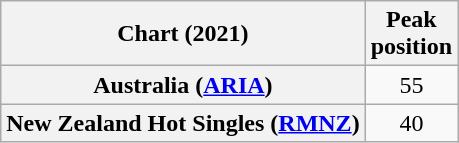<table class="wikitable sortable plainrowheaders" style="text-align:center">
<tr>
<th scope="col">Chart (2021)</th>
<th scope="col">Peak<br>position</th>
</tr>
<tr>
<th scope="row">Australia (<a href='#'>ARIA</a>)</th>
<td>55</td>
</tr>
<tr>
<th scope="row">New Zealand Hot Singles (<a href='#'>RMNZ</a>)</th>
<td>40</td>
</tr>
</table>
